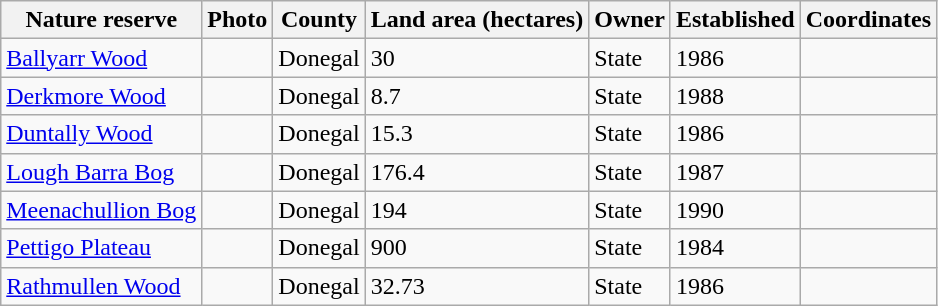<table class="wikitable sortable">
<tr>
<th>Nature reserve</th>
<th>Photo</th>
<th>County</th>
<th>Land area (hectares)</th>
<th>Owner</th>
<th>Established</th>
<th>Coordinates</th>
</tr>
<tr>
<td><a href='#'>Ballyarr Wood</a></td>
<td></td>
<td>Donegal</td>
<td>30</td>
<td>State</td>
<td>1986</td>
<td></td>
</tr>
<tr>
<td><a href='#'>Derkmore Wood</a></td>
<td></td>
<td>Donegal</td>
<td>8.7</td>
<td>State</td>
<td>1988</td>
<td></td>
</tr>
<tr>
<td><a href='#'>Duntally Wood</a></td>
<td></td>
<td>Donegal</td>
<td>15.3</td>
<td>State</td>
<td>1986</td>
<td></td>
</tr>
<tr>
<td><a href='#'>Lough Barra Bog</a></td>
<td></td>
<td>Donegal</td>
<td>176.4</td>
<td>State</td>
<td>1987</td>
<td></td>
</tr>
<tr>
<td><a href='#'>Meenachullion Bog</a></td>
<td></td>
<td>Donegal</td>
<td>194</td>
<td>State</td>
<td>1990</td>
<td></td>
</tr>
<tr>
<td><a href='#'>Pettigo Plateau</a></td>
<td></td>
<td>Donegal</td>
<td>900</td>
<td>State</td>
<td>1984</td>
<td></td>
</tr>
<tr>
<td><a href='#'>Rathmullen Wood</a></td>
<td></td>
<td>Donegal</td>
<td>32.73</td>
<td>State</td>
<td>1986</td>
<td></td>
</tr>
</table>
